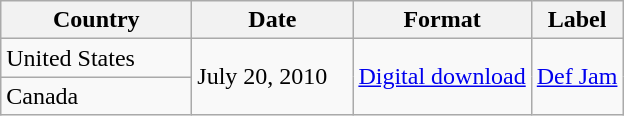<table class="wikitable">
<tr>
<th style="width:120px;">Country</th>
<th style="width:100px;">Date</th>
<th>Format</th>
<th>Label</th>
</tr>
<tr>
<td>United States</td>
<td rowspan="2">July 20, 2010</td>
<td rowspan="2"><a href='#'>Digital download</a></td>
<td rowspan="2"><a href='#'>Def Jam</a></td>
</tr>
<tr>
<td>Canada</td>
</tr>
</table>
